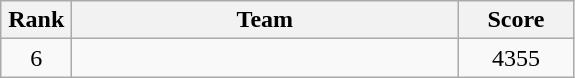<table class="wikitable" style="text-align:center">
<tr>
<th width=40>Rank</th>
<th width=250>Team</th>
<th width=70>Score</th>
</tr>
<tr>
<td>6</td>
<td align=left></td>
<td>4355</td>
</tr>
</table>
